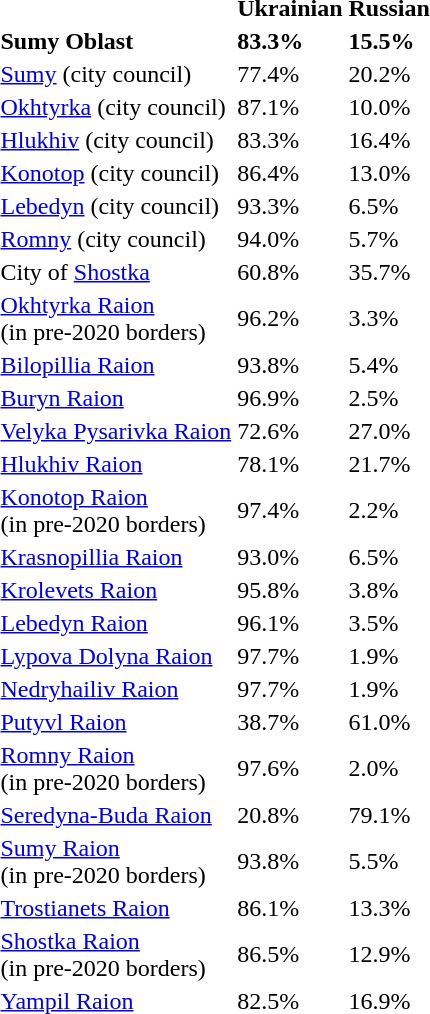<table class="standard sortable">
<tr>
<th></th>
<th>Ukrainian</th>
<th>Russian</th>
</tr>
<tr>
<td><strong>Sumy Oblast</strong></td>
<td><strong>83.3%</strong></td>
<td><strong>15.5%</strong></td>
</tr>
<tr>
<td><a href='#'>Sumy</a> (city council)</td>
<td>77.4%</td>
<td>20.2%</td>
</tr>
<tr>
<td><a href='#'>Okhtyrka</a> (city council)</td>
<td>87.1%</td>
<td>10.0%</td>
</tr>
<tr>
<td><a href='#'>Hlukhiv</a> (city council)</td>
<td>83.3%</td>
<td>16.4%</td>
</tr>
<tr>
<td><a href='#'>Konotop</a> (city council)</td>
<td>86.4%</td>
<td>13.0%</td>
</tr>
<tr>
<td><a href='#'>Lebedyn</a> (city council)</td>
<td>93.3%</td>
<td>6.5%</td>
</tr>
<tr>
<td><a href='#'>Romny</a> (city council)</td>
<td>94.0%</td>
<td>5.7%</td>
</tr>
<tr>
<td>City of <a href='#'>Shostka</a></td>
<td>60.8%</td>
<td>35.7%</td>
</tr>
<tr>
<td><a href='#'>Okhtyrka Raion</a><br>(in pre-2020 borders)</td>
<td>96.2%</td>
<td>3.3%</td>
</tr>
<tr>
<td><a href='#'>Bilopillia Raion</a></td>
<td>93.8%</td>
<td>5.4%</td>
</tr>
<tr>
<td><a href='#'>Buryn Raion</a></td>
<td>96.9%</td>
<td>2.5%</td>
</tr>
<tr>
<td><a href='#'>Velyka Pysarivka Raion</a></td>
<td>72.6%</td>
<td>27.0%</td>
</tr>
<tr>
<td><a href='#'>Hlukhiv Raion</a></td>
<td>78.1%</td>
<td>21.7%</td>
</tr>
<tr>
<td><a href='#'>Konotop Raion</a><br>(in pre-2020 borders)</td>
<td>97.4%</td>
<td>2.2%</td>
</tr>
<tr>
<td><a href='#'>Krasnopillia Raion</a></td>
<td>93.0%</td>
<td>6.5%</td>
</tr>
<tr>
<td><a href='#'>Krolevets Raion</a></td>
<td>95.8%</td>
<td>3.8%</td>
</tr>
<tr>
<td><a href='#'>Lebedyn Raion</a></td>
<td>96.1%</td>
<td>3.5%</td>
</tr>
<tr>
<td><a href='#'>Lypova Dolyna Raion</a></td>
<td>97.7%</td>
<td>1.9%</td>
</tr>
<tr>
<td><a href='#'>Nedryhailiv Raion</a></td>
<td>97.7%</td>
<td>1.9%</td>
</tr>
<tr>
<td><a href='#'>Putyvl Raion</a></td>
<td>38.7%</td>
<td>61.0%</td>
</tr>
<tr>
<td><a href='#'>Romny Raion</a><br>(in pre-2020 borders)</td>
<td>97.6%</td>
<td>2.0%</td>
</tr>
<tr>
<td><a href='#'>Seredyna-Buda Raion</a></td>
<td>20.8%</td>
<td>79.1%</td>
</tr>
<tr>
<td><a href='#'>Sumy Raion</a><br>(in pre-2020 borders)</td>
<td>93.8%</td>
<td>5.5%</td>
</tr>
<tr>
<td><a href='#'>Trostianets Raion</a></td>
<td>86.1%</td>
<td>13.3%</td>
</tr>
<tr>
<td><a href='#'>Shostka Raion</a><br>(in pre-2020 borders)</td>
<td>86.5%</td>
<td>12.9%</td>
</tr>
<tr>
<td><a href='#'>Yampil Raion</a></td>
<td>82.5%</td>
<td>16.9%</td>
</tr>
</table>
